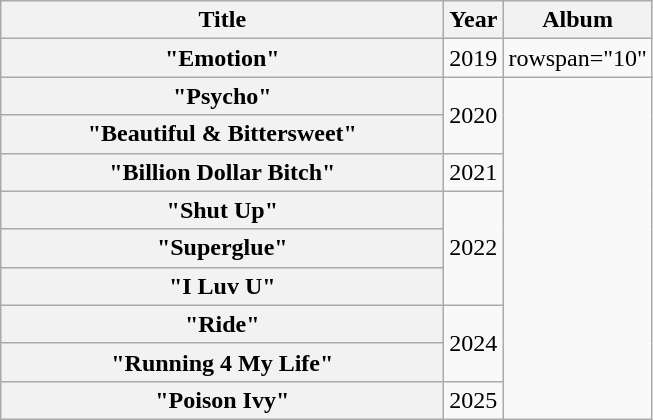<table class="wikitable plainrowheaders" style="text-align:center;">
<tr>
<th scope="col" style="width:18em;">Title</th>
<th scope="col" style="width:1em;">Year<br></th>
<th scope="col">Album</th>
</tr>
<tr>
<th scope="row">"Emotion"</th>
<td>2019</td>
<td>rowspan="10" </td>
</tr>
<tr>
<th scope="row">"Psycho"</th>
<td rowspan="2">2020</td>
</tr>
<tr>
<th scope="row">"Beautiful & Bittersweet"</th>
</tr>
<tr>
<th scope="row">"Billion Dollar Bitch" <br></th>
<td>2021</td>
</tr>
<tr>
<th scope="row">"Shut Up"</th>
<td rowspan="3">2022</td>
</tr>
<tr>
<th scope="row">"Superglue"</th>
</tr>
<tr>
<th scope="row">"I Luv U"</th>
</tr>
<tr>
<th scope="row">"Ride"</th>
<td rowspan="2">2024</td>
</tr>
<tr>
<th scope="row">"Running 4 My Life"</th>
</tr>
<tr>
<th scope="row">"Poison Ivy"</th>
<td>2025</td>
</tr>
</table>
